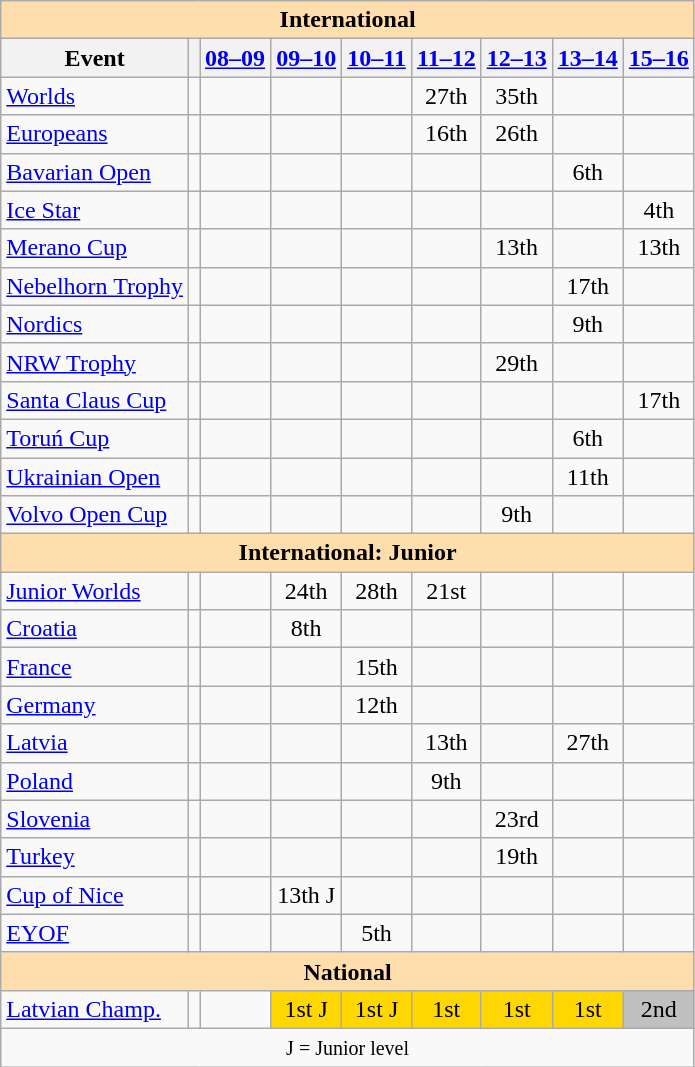<table class="wikitable" style="text-align:center">
<tr>
<th style="background-color: #ffdead; " colspan=9 align=center>International</th>
</tr>
<tr>
<th>Event</th>
<th></th>
<th><a href='#'>08–09</a></th>
<th><a href='#'>09–10</a></th>
<th><a href='#'>10–11</a></th>
<th><a href='#'>11–12</a></th>
<th><a href='#'>12–13</a></th>
<th><a href='#'>13–14</a></th>
<th><a href='#'>15–16</a></th>
</tr>
<tr>
<td align=left><a href='#'>Worlds</a></td>
<td></td>
<td></td>
<td></td>
<td></td>
<td>27th</td>
<td>35th</td>
<td></td>
<td></td>
</tr>
<tr>
<td align=left><a href='#'>Europeans</a></td>
<td></td>
<td></td>
<td></td>
<td></td>
<td>16th</td>
<td>26th</td>
<td></td>
<td></td>
</tr>
<tr>
<td align=left><a href='#'>Bavarian Open</a></td>
<td></td>
<td></td>
<td></td>
<td></td>
<td></td>
<td></td>
<td>6th</td>
<td></td>
</tr>
<tr>
<td align=left><a href='#'>Ice Star</a></td>
<td></td>
<td></td>
<td></td>
<td></td>
<td></td>
<td></td>
<td></td>
<td>4th</td>
</tr>
<tr>
<td align=left><a href='#'>Merano Cup</a></td>
<td></td>
<td></td>
<td></td>
<td></td>
<td></td>
<td>13th</td>
<td></td>
<td>13th</td>
</tr>
<tr>
<td align=left><a href='#'>Nebelhorn Trophy</a></td>
<td></td>
<td></td>
<td></td>
<td></td>
<td></td>
<td></td>
<td>17th</td>
<td></td>
</tr>
<tr>
<td align=left><a href='#'>Nordics</a></td>
<td></td>
<td></td>
<td></td>
<td></td>
<td></td>
<td></td>
<td>9th</td>
<td></td>
</tr>
<tr>
<td align=left><a href='#'>NRW Trophy</a></td>
<td></td>
<td></td>
<td></td>
<td></td>
<td></td>
<td>29th</td>
<td></td>
<td></td>
</tr>
<tr>
<td align=left><a href='#'>Santa Claus Cup</a></td>
<td></td>
<td></td>
<td></td>
<td></td>
<td></td>
<td></td>
<td></td>
<td>17th</td>
</tr>
<tr>
<td align=left><a href='#'>Toruń Cup</a></td>
<td></td>
<td></td>
<td></td>
<td></td>
<td></td>
<td></td>
<td>6th</td>
<td></td>
</tr>
<tr>
<td align=left><a href='#'>Ukrainian Open</a></td>
<td></td>
<td></td>
<td></td>
<td></td>
<td></td>
<td></td>
<td>11th</td>
<td></td>
</tr>
<tr>
<td align=left><a href='#'>Volvo Open Cup</a></td>
<td></td>
<td></td>
<td></td>
<td></td>
<td></td>
<td>9th</td>
<td></td>
<td></td>
</tr>
<tr>
<th style="background-color: #ffdead; " colspan=9 align=center>International: Junior</th>
</tr>
<tr>
<td align=left><a href='#'>Junior Worlds</a></td>
<td></td>
<td></td>
<td>24th</td>
<td>28th</td>
<td>21st</td>
<td></td>
<td></td>
<td></td>
</tr>
<tr>
<td align=left> <a href='#'>Croatia</a></td>
<td></td>
<td></td>
<td>8th</td>
<td></td>
<td></td>
<td></td>
<td></td>
<td></td>
</tr>
<tr>
<td align=left> <a href='#'>France</a></td>
<td></td>
<td></td>
<td></td>
<td>15th</td>
<td></td>
<td></td>
<td></td>
<td></td>
</tr>
<tr>
<td align=left> <a href='#'>Germany</a></td>
<td></td>
<td></td>
<td></td>
<td>12th</td>
<td></td>
<td></td>
<td></td>
<td></td>
</tr>
<tr>
<td align=left> <a href='#'>Latvia</a></td>
<td></td>
<td></td>
<td></td>
<td></td>
<td>13th</td>
<td></td>
<td>27th</td>
<td></td>
</tr>
<tr>
<td align=left> <a href='#'>Poland</a></td>
<td></td>
<td></td>
<td></td>
<td></td>
<td>9th</td>
<td></td>
<td></td>
<td></td>
</tr>
<tr>
<td align=left> <a href='#'>Slovenia</a></td>
<td></td>
<td></td>
<td></td>
<td></td>
<td></td>
<td>23rd</td>
<td></td>
<td></td>
</tr>
<tr>
<td align=left> <a href='#'>Turkey</a></td>
<td></td>
<td></td>
<td></td>
<td></td>
<td></td>
<td>19th</td>
<td></td>
<td></td>
</tr>
<tr>
<td align=left><a href='#'>Cup of Nice</a></td>
<td></td>
<td></td>
<td>13th J</td>
<td></td>
<td></td>
<td></td>
<td></td>
<td></td>
</tr>
<tr>
<td align=left><a href='#'>EYOF</a></td>
<td></td>
<td></td>
<td></td>
<td>5th</td>
<td></td>
<td></td>
<td></td>
<td></td>
</tr>
<tr>
<th style="background-color: #ffdead; " colspan=9 align=center>National</th>
</tr>
<tr>
<td align=left><a href='#'>Latvian Champ.</a></td>
<td></td>
<td></td>
<td bgcolor=gold>1st J</td>
<td bgcolor=gold>1st J</td>
<td bgcolor=gold>1st</td>
<td bgcolor=gold>1st</td>
<td bgcolor=gold>1st</td>
<td bgcolor=silver>2nd</td>
</tr>
<tr>
<td colspan=9 align=center><small> J = Junior level </small></td>
</tr>
</table>
